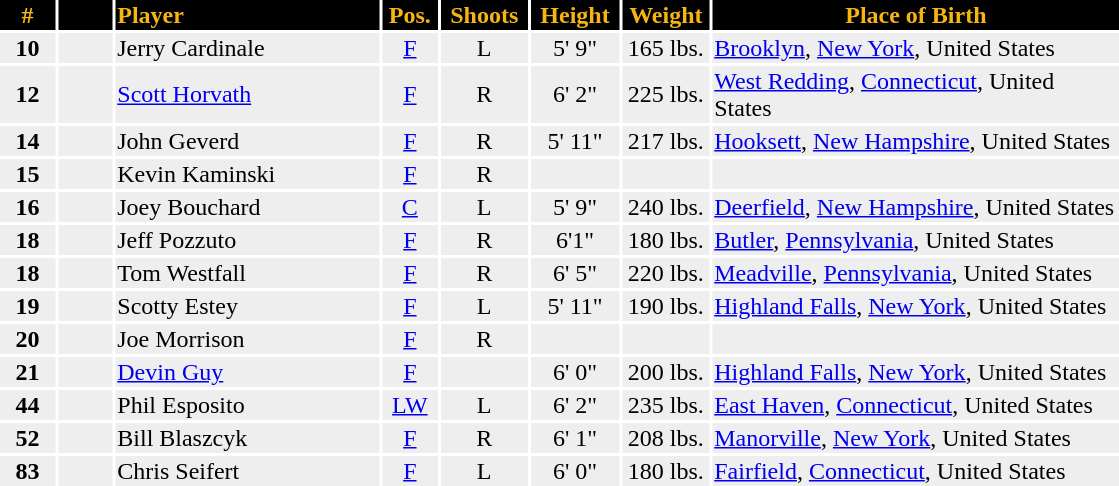<table width=750>
<tr>
<th colspan=8></th>
</tr>
<tr bgcolor="#000000" style="color: #F6B511">
<th width=5%>#</th>
<th width=5%></th>
<td align=left!!width=35%><strong>Player</strong></td>
<th width=5%><strong>Pos.</strong></th>
<th width=8%><strong>Shoots</strong></th>
<th width=8%><strong>Height</strong></th>
<th width=8%><strong>Weight</strong></th>
<th width=37%>Place of Birth</th>
</tr>
<tr bgcolor="#eeeeee">
<td align=center><strong>10</strong></td>
<td align=center></td>
<td>Jerry Cardinale</td>
<td align=center><a href='#'>F</a></td>
<td align=center>L</td>
<td align=center>5' 9"</td>
<td align=center>165 lbs.</td>
<td><a href='#'>Brooklyn</a>, <a href='#'>New York</a>, United States</td>
</tr>
<tr bgcolor="#eeeeee">
<td align=center><strong>12</strong></td>
<td align=center></td>
<td><a href='#'>Scott Horvath</a></td>
<td align=center><a href='#'>F</a></td>
<td align=center>R</td>
<td align=center>6' 2"</td>
<td align=center>225 lbs.</td>
<td><a href='#'>West Redding</a>, <a href='#'>Connecticut</a>, United States</td>
</tr>
<tr bgcolor="#eeeeee">
<td align=center><strong>14</strong></td>
<td align=center></td>
<td>John Geverd</td>
<td align=center><a href='#'>F</a></td>
<td align=center>R</td>
<td align=center>5' 11"</td>
<td align=center>217 lbs.</td>
<td><a href='#'>Hooksett</a>, <a href='#'>New Hampshire</a>, United States</td>
</tr>
<tr bgcolor="#eeeeee">
<td align=center><strong>15</strong></td>
<td align=center></td>
<td>Kevin Kaminski</td>
<td align=center><a href='#'>F</a></td>
<td align=center>R</td>
<td align=center></td>
<td align=center></td>
<td></td>
</tr>
<tr bgcolor="#eeeeee">
<td align=center><strong>16</strong></td>
<td align=center></td>
<td>Joey Bouchard</td>
<td align=center><a href='#'>C</a></td>
<td align=center>L</td>
<td align=center>5' 9"</td>
<td align=center>240 lbs.</td>
<td><a href='#'>Deerfield</a>, <a href='#'>New Hampshire</a>, United States</td>
</tr>
<tr bgcolor="#eeeeee">
<td align=center><strong>18</strong></td>
<td align=center></td>
<td>Jeff Pozzuto</td>
<td align=center><a href='#'>F</a></td>
<td align=center>R</td>
<td align=center>6'1"</td>
<td align=center>180 lbs.</td>
<td><a href='#'>Butler</a>, <a href='#'>Pennsylvania</a>, United States</td>
</tr>
<tr bgcolor="#eeeeee">
<td align=center><strong>18</strong></td>
<td align=center></td>
<td>Tom Westfall</td>
<td align=center><a href='#'>F</a></td>
<td align=center>R</td>
<td align=center>6' 5"</td>
<td align=center>220 lbs.</td>
<td><a href='#'>Meadville</a>, <a href='#'>Pennsylvania</a>, United States</td>
</tr>
<tr bgcolor="#eeeeee">
<td align=center><strong>19</strong></td>
<td align=center></td>
<td>Scotty Estey</td>
<td align=center><a href='#'>F</a></td>
<td align=center>L</td>
<td align=center>5' 11"</td>
<td align=center>190 lbs.</td>
<td><a href='#'>Highland Falls</a>, <a href='#'>New York</a>, United States</td>
</tr>
<tr bgcolor="#eeeeee">
<td align=center><strong>20</strong></td>
<td align=center></td>
<td>Joe Morrison</td>
<td align=center><a href='#'>F</a></td>
<td align=center>R</td>
<td align=center></td>
<td align=center></td>
<td></td>
</tr>
<tr bgcolor="#eeeeee">
<td align=center><strong>21</strong></td>
<td align=center></td>
<td><a href='#'>Devin Guy</a></td>
<td align=center><a href='#'>F</a></td>
<td align=center></td>
<td align=center>6' 0"</td>
<td align=center>200 lbs.</td>
<td><a href='#'>Highland Falls</a>, <a href='#'>New York</a>, United States</td>
</tr>
<tr bgcolor="#eeeeee">
<td align=center><strong>44</strong></td>
<td align=center></td>
<td>Phil Esposito</td>
<td align=center><a href='#'>LW</a></td>
<td align=center>L</td>
<td align=center>6' 2"</td>
<td align=center>235 lbs.</td>
<td><a href='#'>East Haven</a>, <a href='#'>Connecticut</a>, United States</td>
</tr>
<tr bgcolor="#eeeeee">
<td align=center><strong>52</strong></td>
<td align=center></td>
<td>Bill Blaszcyk</td>
<td align=center><a href='#'>F</a></td>
<td align=center>R</td>
<td align=center>6' 1"</td>
<td align=center>208 lbs.</td>
<td><a href='#'>Manorville</a>, <a href='#'>New York</a>, United States</td>
</tr>
<tr bgcolor="#eeeeee">
<td align=center><strong>83</strong></td>
<td align=center></td>
<td>Chris Seifert</td>
<td align=center><a href='#'>F</a></td>
<td align=center>L</td>
<td align=center>6' 0"</td>
<td align=center>180 lbs.</td>
<td><a href='#'>Fairfield</a>, <a href='#'>Connecticut</a>, United States</td>
</tr>
</table>
